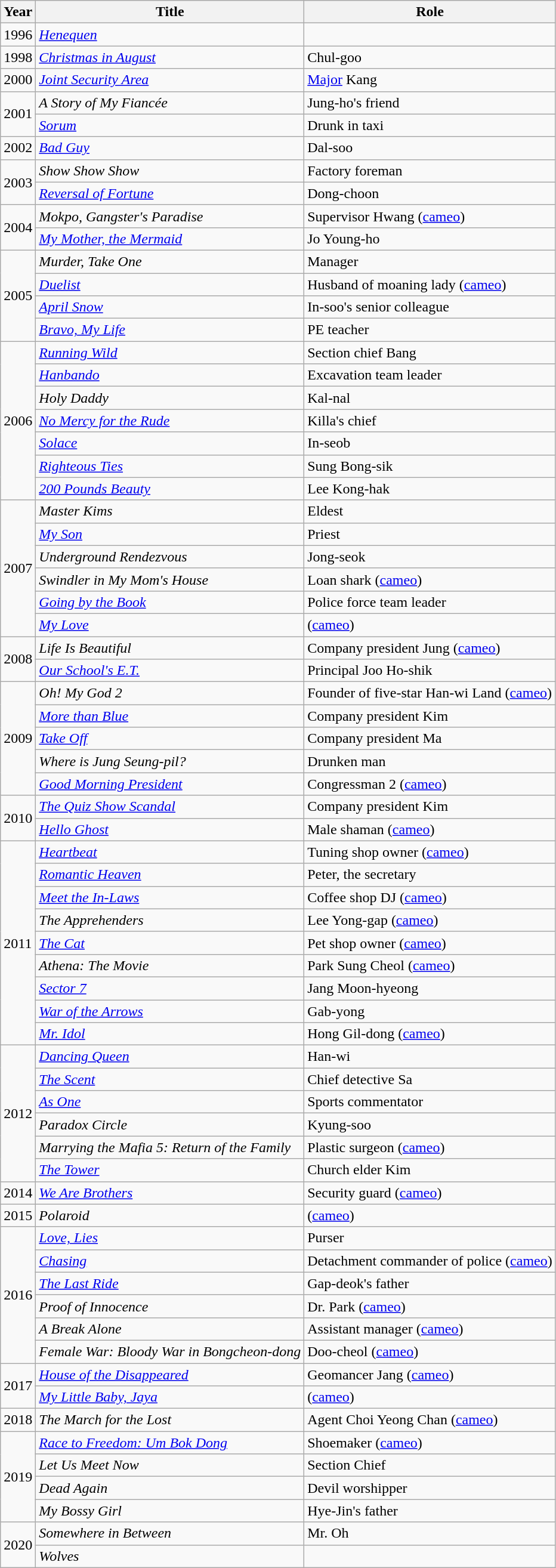<table class="wikitable sortable">
<tr>
<th>Year</th>
<th>Title</th>
<th>Role</th>
</tr>
<tr>
<td>1996</td>
<td><em><a href='#'>Henequen</a></em></td>
<td></td>
</tr>
<tr>
<td>1998</td>
<td><em><a href='#'>Christmas in August</a></em></td>
<td>Chul-goo</td>
</tr>
<tr>
<td>2000</td>
<td><em><a href='#'>Joint Security Area</a></em></td>
<td><a href='#'>Major</a> Kang</td>
</tr>
<tr>
<td rowspan=2>2001</td>
<td><em>A Story of My Fiancée</em></td>
<td>Jung-ho's friend</td>
</tr>
<tr>
<td><em><a href='#'>Sorum</a></em></td>
<td>Drunk in taxi</td>
</tr>
<tr>
<td>2002</td>
<td><em><a href='#'>Bad Guy</a></em></td>
<td>Dal-soo</td>
</tr>
<tr>
<td rowspan=2>2003</td>
<td><em>Show Show Show</em></td>
<td>Factory foreman</td>
</tr>
<tr>
<td><em><a href='#'>Reversal of Fortune</a></em></td>
<td>Dong-choon</td>
</tr>
<tr>
<td rowspan=2>2004</td>
<td><em>Mokpo, Gangster's Paradise</em></td>
<td>Supervisor Hwang (<a href='#'>cameo</a>)</td>
</tr>
<tr>
<td><em><a href='#'>My Mother, the Mermaid</a></em></td>
<td>Jo Young-ho</td>
</tr>
<tr>
<td rowspan=4>2005</td>
<td><em>Murder, Take One</em></td>
<td>Manager</td>
</tr>
<tr>
<td><em><a href='#'>Duelist</a></em></td>
<td>Husband of moaning lady (<a href='#'>cameo</a>)</td>
</tr>
<tr>
<td><em><a href='#'>April Snow</a></em></td>
<td>In-soo's senior colleague</td>
</tr>
<tr>
<td><em><a href='#'>Bravo, My Life</a></em></td>
<td>PE teacher</td>
</tr>
<tr>
<td rowspan=7>2006</td>
<td><em><a href='#'>Running Wild</a></em></td>
<td>Section chief Bang</td>
</tr>
<tr>
<td><em><a href='#'>Hanbando</a></em></td>
<td>Excavation team leader</td>
</tr>
<tr>
<td><em>Holy Daddy</em></td>
<td>Kal-nal</td>
</tr>
<tr>
<td><em><a href='#'>No Mercy for the Rude</a></em></td>
<td>Killa's chief</td>
</tr>
<tr>
<td><em><a href='#'>Solace</a></em></td>
<td>In-seob</td>
</tr>
<tr>
<td><em><a href='#'>Righteous Ties</a></em></td>
<td>Sung Bong-sik</td>
</tr>
<tr>
<td><em><a href='#'>200 Pounds Beauty</a></em></td>
<td>Lee Kong-hak</td>
</tr>
<tr>
<td rowspan=6>2007</td>
<td><em>Master Kims</em></td>
<td>Eldest</td>
</tr>
<tr>
<td><em><a href='#'>My Son</a></em></td>
<td>Priest</td>
</tr>
<tr>
<td><em>Underground Rendezvous</em></td>
<td>Jong-seok</td>
</tr>
<tr>
<td><em>Swindler in My Mom's House</em></td>
<td>Loan shark (<a href='#'>cameo</a>)</td>
</tr>
<tr>
<td><em><a href='#'>Going by the Book</a></em></td>
<td>Police force team leader</td>
</tr>
<tr>
<td><em><a href='#'>My Love</a></em></td>
<td>(<a href='#'>cameo</a>)</td>
</tr>
<tr>
<td rowspan=2>2008</td>
<td><em>Life Is Beautiful</em></td>
<td>Company president Jung (<a href='#'>cameo</a>)</td>
</tr>
<tr>
<td><em><a href='#'>Our School's E.T.</a></em></td>
<td>Principal Joo Ho-shik</td>
</tr>
<tr>
<td rowspan=5>2009</td>
<td><em>Oh! My God 2</em></td>
<td>Founder of five-star Han-wi Land (<a href='#'>cameo</a>)</td>
</tr>
<tr>
<td><em><a href='#'>More than Blue</a></em></td>
<td>Company president Kim</td>
</tr>
<tr>
<td><em><a href='#'>Take Off</a></em></td>
<td>Company president Ma</td>
</tr>
<tr>
<td><em>Where is Jung Seung-pil?</em> </td>
<td>Drunken man</td>
</tr>
<tr>
<td><em><a href='#'>Good Morning President</a></em></td>
<td>Congressman 2 (<a href='#'>cameo</a>)</td>
</tr>
<tr>
<td rowspan=2>2010</td>
<td><em><a href='#'>The Quiz Show Scandal</a></em></td>
<td>Company president Kim</td>
</tr>
<tr>
<td><em><a href='#'>Hello Ghost</a></em></td>
<td>Male shaman (<a href='#'>cameo</a>)</td>
</tr>
<tr>
<td rowspan=9>2011</td>
<td><em><a href='#'>Heartbeat</a></em></td>
<td>Tuning shop owner (<a href='#'>cameo</a>)</td>
</tr>
<tr>
<td><em><a href='#'>Romantic Heaven</a></em></td>
<td>Peter, the secretary</td>
</tr>
<tr>
<td><em><a href='#'>Meet the In-Laws</a></em></td>
<td>Coffee shop DJ (<a href='#'>cameo</a>)</td>
</tr>
<tr>
<td><em>The Apprehenders</em> </td>
<td>Lee Yong-gap (<a href='#'>cameo</a>)</td>
</tr>
<tr>
<td><em><a href='#'>The Cat</a></em></td>
<td>Pet shop owner (<a href='#'>cameo</a>)</td>
</tr>
<tr>
<td><em>Athena: The Movie</em> </td>
<td>Park Sung Cheol (<a href='#'>cameo</a>)</td>
</tr>
<tr>
<td><em><a href='#'>Sector 7</a></em></td>
<td>Jang Moon-hyeong</td>
</tr>
<tr>
<td><em><a href='#'>War of the Arrows</a></em></td>
<td>Gab-yong</td>
</tr>
<tr>
<td><em><a href='#'>Mr. Idol</a></em></td>
<td>Hong Gil-dong (<a href='#'>cameo</a>)</td>
</tr>
<tr>
<td rowspan=6>2012</td>
<td><em><a href='#'>Dancing Queen</a></em></td>
<td>Han-wi</td>
</tr>
<tr>
<td><em><a href='#'>The Scent</a></em></td>
<td>Chief detective Sa</td>
</tr>
<tr>
<td><em><a href='#'>As One</a></em></td>
<td>Sports commentator</td>
</tr>
<tr>
<td><em>Paradox Circle</em></td>
<td>Kyung-soo</td>
</tr>
<tr>
<td><em>Marrying the Mafia 5: Return of the Family</em> </td>
<td>Plastic surgeon (<a href='#'>cameo</a>)</td>
</tr>
<tr>
<td><em><a href='#'>The Tower</a></em></td>
<td>Church elder Kim</td>
</tr>
<tr>
<td>2014</td>
<td><em><a href='#'>We Are Brothers</a></em></td>
<td>Security guard (<a href='#'>cameo</a>)</td>
</tr>
<tr>
<td>2015</td>
<td><em>Polaroid</em></td>
<td>(<a href='#'>cameo</a>)</td>
</tr>
<tr>
<td rowspan=6>2016</td>
<td><em><a href='#'>Love, Lies</a></em></td>
<td>Purser</td>
</tr>
<tr>
<td><em><a href='#'>Chasing</a></em></td>
<td>Detachment commander of police (<a href='#'>cameo</a>)</td>
</tr>
<tr>
<td><em><a href='#'>The Last Ride</a></em></td>
<td>Gap-deok's father</td>
</tr>
<tr>
<td><em>Proof of Innocence</em></td>
<td>Dr. Park (<a href='#'>cameo</a>)</td>
</tr>
<tr>
<td><em>A Break Alone</em></td>
<td>Assistant manager (<a href='#'>cameo</a>)</td>
</tr>
<tr>
<td><em>Female War: Bloody War in Bongcheon-dong</em></td>
<td>Doo-cheol (<a href='#'>cameo</a>)</td>
</tr>
<tr>
<td rowspan=2>2017</td>
<td><em><a href='#'>House of the Disappeared</a></em></td>
<td>Geomancer Jang (<a href='#'>cameo</a>)</td>
</tr>
<tr>
<td><em><a href='#'>My Little Baby, Jaya</a></em></td>
<td>(<a href='#'>cameo</a>)</td>
</tr>
<tr>
<td>2018</td>
<td><em>The March for the Lost</em></td>
<td>Agent Choi Yeong Chan (<a href='#'>cameo</a>)</td>
</tr>
<tr>
<td rowspan=4>2019</td>
<td><em><a href='#'>Race to Freedom: Um Bok Dong</a></em></td>
<td>Shoemaker (<a href='#'>cameo</a>)</td>
</tr>
<tr>
<td><em>Let Us Meet Now</em></td>
<td>Section Chief</td>
</tr>
<tr>
<td><em>Dead Again</em></td>
<td>Devil worshipper</td>
</tr>
<tr>
<td><em>My Bossy Girl</em></td>
<td>Hye-Jin's father</td>
</tr>
<tr>
<td rowspan=2>2020</td>
<td><em>Somewhere in Between</em></td>
<td>Mr. Oh</td>
</tr>
<tr>
<td><em>Wolves</em></td>
<td></td>
</tr>
</table>
